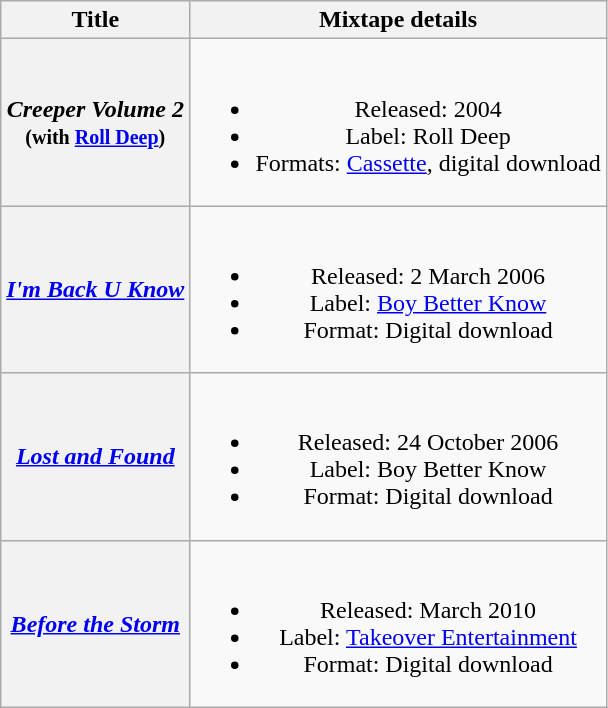<table class="wikitable plainrowheaders" style="text-align:center;">
<tr>
<th scope="col">Title</th>
<th scope="col">Mixtape details</th>
</tr>
<tr>
<th scope="row"><em>Creeper Volume 2</em><br><small>(with <a href='#'>Roll Deep</a>)</small></th>
<td><br><ul><li>Released: 2004</li><li>Label: Roll Deep</li><li>Formats: <a href='#'>Cassette</a>, digital download</li></ul></td>
</tr>
<tr>
<th scope="row"><em><a href='#'>I'm Back U Know</a></em></th>
<td><br><ul><li>Released: 2 March  2006</li><li>Label: <a href='#'>Boy Better Know</a></li><li>Format: Digital download</li></ul></td>
</tr>
<tr>
<th scope="row"><em><a href='#'>Lost and Found</a></em></th>
<td><br><ul><li>Released: 24 October 2006</li><li>Label: Boy Better Know</li><li>Format: Digital download</li></ul></td>
</tr>
<tr>
<th scope="row"><em><a href='#'>Before the Storm</a></em></th>
<td><br><ul><li>Released: March 2010</li><li>Label: <a href='#'>Takeover Entertainment</a></li><li>Format: Digital download</li></ul></td>
</tr>
</table>
